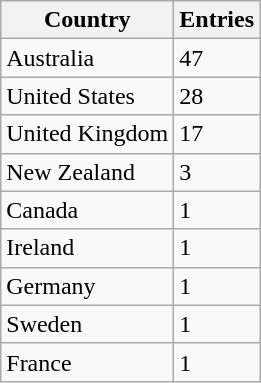<table class="wikitable sortable">
<tr>
<th>Country</th>
<th>Entries</th>
</tr>
<tr>
<td>Australia</td>
<td>47</td>
</tr>
<tr>
<td>United States</td>
<td>28</td>
</tr>
<tr>
<td>United Kingdom</td>
<td>17</td>
</tr>
<tr>
<td>New Zealand</td>
<td>3</td>
</tr>
<tr>
<td>Canada</td>
<td>1</td>
</tr>
<tr>
<td>Ireland</td>
<td>1</td>
</tr>
<tr>
<td>Germany</td>
<td>1</td>
</tr>
<tr>
<td>Sweden</td>
<td>1</td>
</tr>
<tr>
<td>France</td>
<td>1</td>
</tr>
</table>
